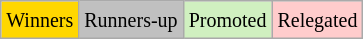<table class="wikitable">
<tr>
<td style=background:gold><small>Winners</small></td>
<td style=background:silver><small>Runners-up</small></td>
<td style=background:#D0F0C0><small>Promoted</small></td>
<td style=background:#FFCCCC><small>Relegated</small></td>
</tr>
</table>
